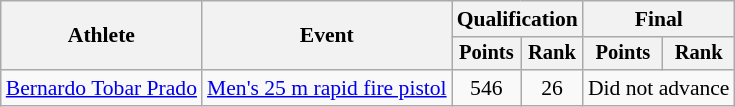<table class="wikitable" style="font-size:90%">
<tr>
<th rowspan="2">Athlete</th>
<th rowspan="2">Event</th>
<th colspan=2>Qualification</th>
<th colspan=2>Final</th>
</tr>
<tr style="font-size:95%">
<th>Points</th>
<th>Rank</th>
<th>Points</th>
<th>Rank</th>
</tr>
<tr align=center>
<td align=left><a href='#'>Bernardo Tobar Prado</a></td>
<td align=left><a href='#'>Men's 25 m rapid fire pistol</a></td>
<td>546</td>
<td>26</td>
<td colspan=2>Did not advance</td>
</tr>
</table>
